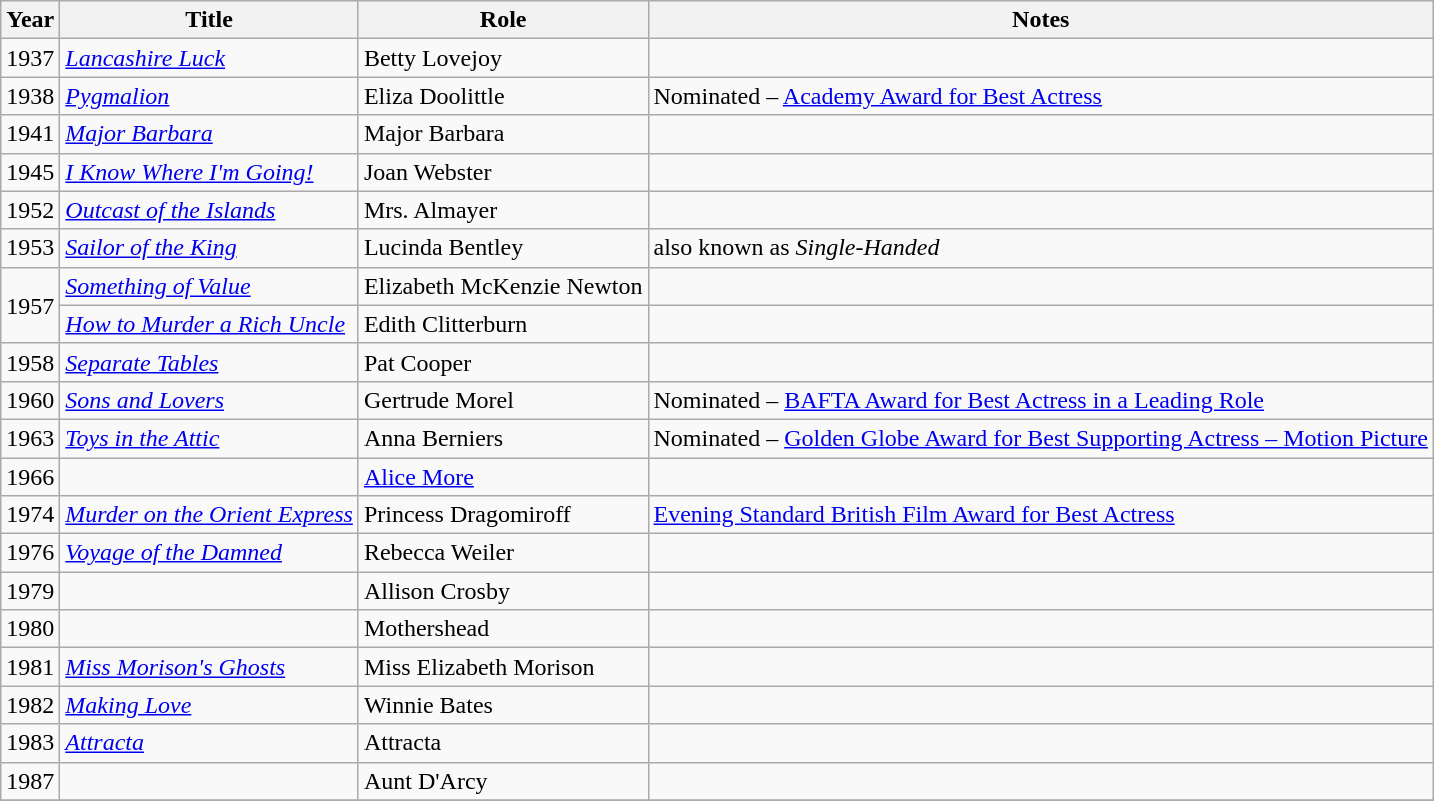<table class="wikitable sortable">
<tr>
<th>Year</th>
<th>Title</th>
<th>Role</th>
<th class="unsortable">Notes</th>
</tr>
<tr>
<td>1937</td>
<td><em><a href='#'>Lancashire Luck</a></em></td>
<td>Betty Lovejoy</td>
<td></td>
</tr>
<tr>
<td>1938</td>
<td><em><a href='#'>Pygmalion</a></em></td>
<td>Eliza Doolittle</td>
<td>Nominated – <a href='#'>Academy Award for Best Actress</a></td>
</tr>
<tr>
<td>1941</td>
<td><em><a href='#'>Major Barbara</a></em></td>
<td>Major Barbara</td>
<td></td>
</tr>
<tr>
<td>1945</td>
<td><em><a href='#'>I Know Where I'm Going!</a></em></td>
<td>Joan Webster</td>
<td></td>
</tr>
<tr>
<td>1952</td>
<td><em><a href='#'>Outcast of the Islands</a></em></td>
<td>Mrs. Almayer</td>
<td></td>
</tr>
<tr>
<td>1953</td>
<td><em><a href='#'>Sailor of the King</a></em></td>
<td>Lucinda Bentley</td>
<td>also known as <em>Single-Handed</em></td>
</tr>
<tr>
<td rowspan="2">1957</td>
<td><em><a href='#'>Something of Value</a></em></td>
<td>Elizabeth McKenzie Newton</td>
<td></td>
</tr>
<tr>
<td><em><a href='#'>How to Murder a Rich Uncle</a></em></td>
<td>Edith Clitterburn</td>
<td></td>
</tr>
<tr>
<td>1958</td>
<td><em><a href='#'>Separate Tables</a></em></td>
<td>Pat Cooper</td>
<td></td>
</tr>
<tr>
<td>1960</td>
<td><em><a href='#'>Sons and Lovers</a></em></td>
<td>Gertrude Morel</td>
<td>Nominated – <a href='#'>BAFTA Award for Best Actress in a Leading Role</a></td>
</tr>
<tr>
<td>1963</td>
<td><em><a href='#'>Toys in the Attic</a></em></td>
<td>Anna Berniers</td>
<td>Nominated – <a href='#'>Golden Globe Award for Best Supporting Actress – Motion Picture</a></td>
</tr>
<tr>
<td>1966</td>
<td><em></em></td>
<td><a href='#'>Alice More</a></td>
<td></td>
</tr>
<tr>
<td>1974</td>
<td><em><a href='#'>Murder on the Orient Express</a></em></td>
<td>Princess Dragomiroff</td>
<td><a href='#'>Evening Standard British Film Award for Best Actress</a></td>
</tr>
<tr>
<td>1976</td>
<td><em><a href='#'>Voyage of the Damned</a></em></td>
<td>Rebecca Weiler</td>
<td></td>
</tr>
<tr>
<td>1979</td>
<td><em></em></td>
<td>Allison Crosby</td>
<td></td>
</tr>
<tr>
<td>1980</td>
<td><em></em></td>
<td>Mothershead</td>
<td></td>
</tr>
<tr>
<td>1981</td>
<td><em><a href='#'>Miss Morison's Ghosts</a></em></td>
<td>Miss Elizabeth Morison</td>
<td></td>
</tr>
<tr>
<td>1982</td>
<td><em><a href='#'>Making Love</a></em></td>
<td>Winnie Bates</td>
<td></td>
</tr>
<tr>
<td>1983</td>
<td><em><a href='#'>Attracta</a></em></td>
<td>Attracta</td>
<td></td>
</tr>
<tr>
<td>1987</td>
<td><em></em></td>
<td>Aunt D'Arcy</td>
<td></td>
</tr>
<tr>
</tr>
</table>
